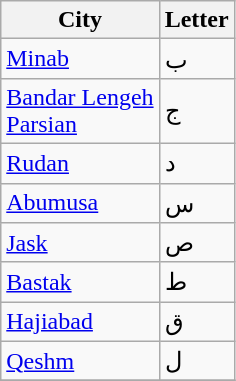<table class="wikitable" border="1">
<tr>
<th>City</th>
<th>Letter</th>
</tr>
<tr>
<td><a href='#'>Minab</a></td>
<td>ب</td>
</tr>
<tr>
<td><a href='#'>Bandar Lengeh</a><br><a href='#'>Parsian</a></td>
<td>ج</td>
</tr>
<tr>
<td><a href='#'>Rudan</a></td>
<td>د</td>
</tr>
<tr>
<td><a href='#'>Abumusa</a></td>
<td>س</td>
</tr>
<tr>
<td><a href='#'>Jask</a></td>
<td>ص</td>
</tr>
<tr>
<td><a href='#'>Bastak</a></td>
<td>ط</td>
</tr>
<tr>
<td><a href='#'>Hajiabad</a></td>
<td>ق</td>
</tr>
<tr>
<td><a href='#'>Qeshm</a></td>
<td>ل</td>
</tr>
<tr>
</tr>
</table>
